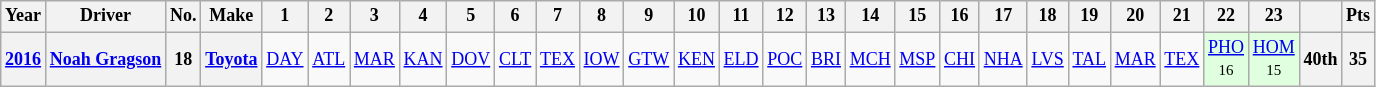<table class="wikitable" style="text-align:center; font-size:75%">
<tr>
<th>Year</th>
<th>Driver</th>
<th>No.</th>
<th>Make</th>
<th>1</th>
<th>2</th>
<th>3</th>
<th>4</th>
<th>5</th>
<th>6</th>
<th>7</th>
<th>8</th>
<th>9</th>
<th>10</th>
<th>11</th>
<th>12</th>
<th>13</th>
<th>14</th>
<th>15</th>
<th>16</th>
<th>17</th>
<th>18</th>
<th>19</th>
<th>20</th>
<th>21</th>
<th>22</th>
<th>23</th>
<th></th>
<th>Pts</th>
</tr>
<tr>
<th><a href='#'>2016</a></th>
<th><a href='#'>Noah Gragson</a></th>
<th>18</th>
<th><a href='#'>Toyota</a></th>
<td><a href='#'>DAY</a></td>
<td><a href='#'>ATL</a></td>
<td><a href='#'>MAR</a></td>
<td><a href='#'>KAN</a></td>
<td><a href='#'>DOV</a></td>
<td><a href='#'>CLT</a></td>
<td><a href='#'>TEX</a></td>
<td><a href='#'>IOW</a></td>
<td><a href='#'>GTW</a></td>
<td><a href='#'>KEN</a></td>
<td><a href='#'>ELD</a></td>
<td><a href='#'>POC</a></td>
<td><a href='#'>BRI</a></td>
<td><a href='#'>MCH</a></td>
<td><a href='#'>MSP</a></td>
<td><a href='#'>CHI</a></td>
<td><a href='#'>NHA</a></td>
<td><a href='#'>LVS</a></td>
<td><a href='#'>TAL</a></td>
<td><a href='#'>MAR</a></td>
<td><a href='#'>TEX</a></td>
<td style="background:#DFFFDF;"><a href='#'>PHO</a><br><small>16</small></td>
<td style="background:#DFFFDF;"><a href='#'>HOM</a><br><small>15</small></td>
<th>40th</th>
<th>35</th>
</tr>
</table>
